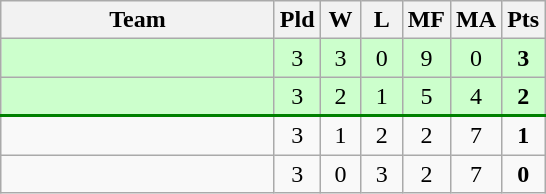<table class=wikitable style="text-align:center">
<tr>
<th width=175>Team</th>
<th width=20>Pld</th>
<th width=20>W</th>
<th width=20>L</th>
<th width=20>MF</th>
<th width=20>MA</th>
<th width=20>Pts</th>
</tr>
<tr bgcolor=ccffcc>
<td style="text-align:left"></td>
<td>3</td>
<td>3</td>
<td>0</td>
<td>9</td>
<td>0</td>
<td><strong>3</strong></td>
</tr>
<tr bgcolor=ccffcc style="border-bottom:2px solid green;">
<td style="text-align:left"></td>
<td>3</td>
<td>2</td>
<td>1</td>
<td>5</td>
<td>4</td>
<td><strong>2</strong></td>
</tr>
<tr>
<td style="text-align:left"></td>
<td>3</td>
<td>1</td>
<td>2</td>
<td>2</td>
<td>7</td>
<td><strong>1</strong></td>
</tr>
<tr>
<td style="text-align:left"></td>
<td>3</td>
<td>0</td>
<td>3</td>
<td>2</td>
<td>7</td>
<td><strong>0</strong></td>
</tr>
</table>
